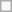<table class="wikitable">
<tr>
<td></td>
</tr>
</table>
